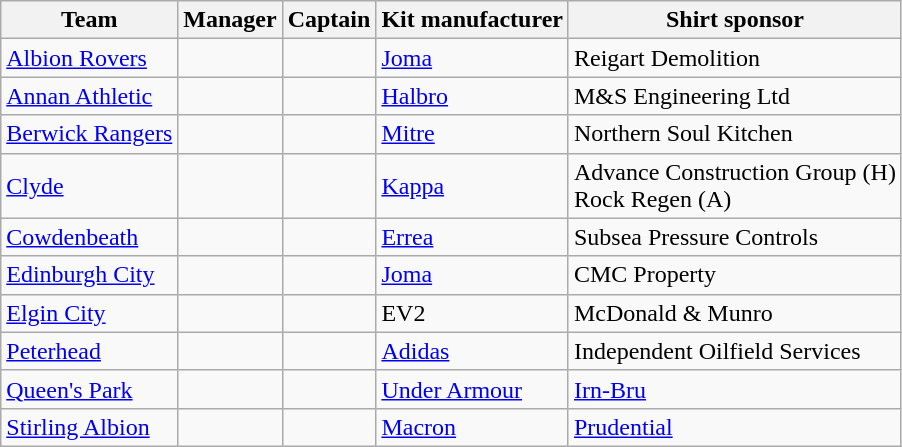<table class="wikitable sortable">
<tr>
<th>Team</th>
<th>Manager</th>
<th>Captain</th>
<th>Kit manufacturer</th>
<th>Shirt sponsor</th>
</tr>
<tr>
<td><a href='#'>Albion Rovers</a></td>
<td> </td>
<td> </td>
<td><a href='#'>Joma</a></td>
<td>Reigart Demolition</td>
</tr>
<tr>
<td><a href='#'>Annan Athletic</a></td>
<td> </td>
<td> </td>
<td><a href='#'>Halbro</a></td>
<td>M&S Engineering Ltd</td>
</tr>
<tr>
<td><a href='#'>Berwick Rangers</a></td>
<td> </td>
<td> </td>
<td><a href='#'>Mitre</a></td>
<td>Northern Soul Kitchen</td>
</tr>
<tr>
<td><a href='#'>Clyde</a></td>
<td> </td>
<td> </td>
<td><a href='#'>Kappa</a></td>
<td>Advance Construction Group (H)<br> Rock Regen (A)</td>
</tr>
<tr>
<td><a href='#'>Cowdenbeath</a></td>
<td> </td>
<td> </td>
<td><a href='#'>Errea</a></td>
<td>Subsea Pressure Controls</td>
</tr>
<tr>
<td><a href='#'>Edinburgh City</a></td>
<td> </td>
<td> </td>
<td><a href='#'>Joma</a></td>
<td>CMC Property</td>
</tr>
<tr>
<td><a href='#'>Elgin City</a></td>
<td> </td>
<td> </td>
<td>EV2</td>
<td>McDonald & Munro</td>
</tr>
<tr>
<td><a href='#'>Peterhead</a></td>
<td> </td>
<td> </td>
<td><a href='#'>Adidas</a></td>
<td>Independent Oilfield Services</td>
</tr>
<tr>
<td><a href='#'>Queen's Park</a></td>
<td> </td>
<td> </td>
<td><a href='#'>Under Armour</a></td>
<td><a href='#'>Irn-Bru</a></td>
</tr>
<tr>
<td><a href='#'>Stirling Albion</a></td>
<td> </td>
<td> </td>
<td><a href='#'>Macron</a></td>
<td><a href='#'>Prudential</a></td>
</tr>
</table>
